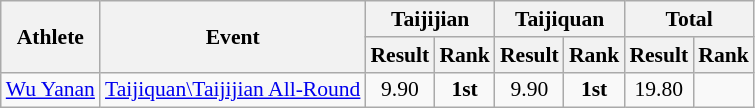<table class=wikitable style="font-size:90%">
<tr>
<th rowspan="2">Athlete</th>
<th rowspan="2">Event</th>
<th colspan="2">Taijijian</th>
<th colspan="2">Taijiquan</th>
<th colspan="2">Total</th>
</tr>
<tr>
<th>Result</th>
<th>Rank</th>
<th>Result</th>
<th>Rank</th>
<th>Result</th>
<th>Rank</th>
</tr>
<tr>
<td><a href='#'>Wu Yanan</a></td>
<td><a href='#'>Taijiquan\Taijijian All-Round</a></td>
<td align=center>9.90</td>
<td align=center><strong>1st</strong></td>
<td align=center>9.90</td>
<td align=center><strong>1st</strong></td>
<td align=center>19.80</td>
<td align=center></td>
</tr>
</table>
